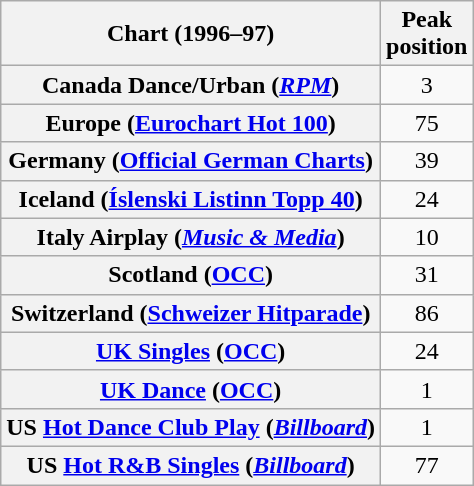<table class="wikitable sortable plainrowheaders" style="text-align:center">
<tr>
<th scope="col">Chart (1996–97)</th>
<th scope="col">Peak<br>position</th>
</tr>
<tr>
<th scope="row">Canada Dance/Urban (<a href='#'><em>RPM</em></a>)</th>
<td>3</td>
</tr>
<tr>
<th scope="row">Europe (<a href='#'>Eurochart Hot 100</a>)</th>
<td>75</td>
</tr>
<tr>
<th scope="row">Germany (<a href='#'>Official German Charts</a>)</th>
<td>39</td>
</tr>
<tr>
<th scope="row">Iceland (<a href='#'>Íslenski Listinn Topp 40</a>)</th>
<td>24</td>
</tr>
<tr>
<th scope="row">Italy Airplay (<em><a href='#'>Music & Media</a></em>)</th>
<td>10</td>
</tr>
<tr>
<th scope="row">Scotland (<a href='#'>OCC</a>)</th>
<td>31</td>
</tr>
<tr>
<th scope="row">Switzerland (<a href='#'>Schweizer Hitparade</a>)</th>
<td>86</td>
</tr>
<tr>
<th scope="row"><a href='#'>UK Singles</a> (<a href='#'>OCC</a>)</th>
<td>24</td>
</tr>
<tr>
<th scope="row"><a href='#'>UK Dance</a> (<a href='#'>OCC</a>)</th>
<td>1</td>
</tr>
<tr>
<th scope="row">US <a href='#'>Hot Dance Club Play</a> (<em><a href='#'>Billboard</a></em>)</th>
<td>1</td>
</tr>
<tr>
<th scope="row">US <a href='#'>Hot R&B Singles</a> (<em><a href='#'>Billboard</a></em>)</th>
<td>77</td>
</tr>
</table>
